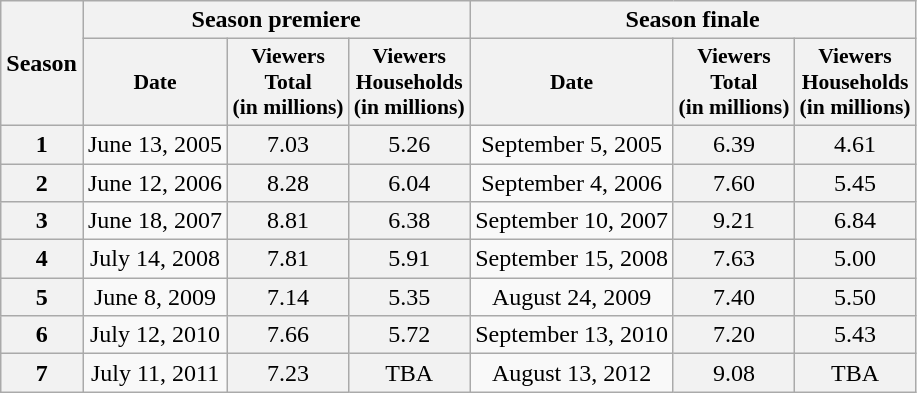<table class="wikitable" style="text-align:center;">
<tr>
<th scope="col" rowspan="2">Season</th>
<th scope="col" colspan="3">Season premiere</th>
<th scope="col" colspan="3">Season finale</th>
</tr>
<tr>
<th scope="col" style="font-size:90%;">Date</th>
<th scope="col" style="font-size:90%;">Viewers<br>Total<br>(in millions)</th>
<th scope="col" style="font-size:90%;">Viewers<br>Households<br>(in millions)</th>
<th scope="col" style="font-size:90%;">Date</th>
<th scope="col" style="font-size:90%;">Viewers<br>Total<br>(in millions)</th>
<th scope="col" style="font-size:90%;">Viewers<br>Households<br>(in millions)</th>
</tr>
<tr>
<th scope="row">1</th>
<td>June 13, 2005</td>
<td style="background:#f2f2f2;">7.03</td>
<td style="background:#f2f2f2;">5.26</td>
<td>September 5, 2005</td>
<td style="background:#f2f2f2;">6.39</td>
<td style="background:#f2f2f2;">4.61</td>
</tr>
<tr>
<th scope="row">2</th>
<td>June 12, 2006</td>
<td style="background:#f2f2f2;">8.28</td>
<td style="background:#f2f2f2;">6.04</td>
<td>September 4, 2006</td>
<td style="background:#f2f2f2;">7.60</td>
<td style="background:#f2f2f2;">5.45</td>
</tr>
<tr>
<th scope="row">3</th>
<td>June 18, 2007</td>
<td style="background:#f2f2f2;">8.81</td>
<td style="background:#f2f2f2;">6.38</td>
<td>September 10, 2007</td>
<td style="background:#f2f2f2;">9.21</td>
<td style="background:#f2f2f2;">6.84</td>
</tr>
<tr>
<th scope="row">4</th>
<td>July 14, 2008</td>
<td style="background:#f2f2f2;">7.81</td>
<td style="background:#f2f2f2;">5.91</td>
<td>September 15, 2008</td>
<td style="background:#f2f2f2;">7.63</td>
<td style="background:#f2f2f2;">5.00</td>
</tr>
<tr>
<th scope="row">5</th>
<td>June 8, 2009</td>
<td style="background:#f2f2f2;">7.14</td>
<td style="background:#f2f2f2;">5.35</td>
<td>August 24, 2009</td>
<td style="background:#f2f2f2;">7.40</td>
<td style="background:#f2f2f2;">5.50</td>
</tr>
<tr>
<th scope="row">6</th>
<td>July 12, 2010</td>
<td style="background:#f2f2f2;">7.66</td>
<td style="background:#f2f2f2;">5.72</td>
<td>September 13, 2010</td>
<td style="background:#f2f2f2;">7.20</td>
<td style="background:#f2f2f2;">5.43</td>
</tr>
<tr>
<th scope="row">7</th>
<td>July 11, 2011</td>
<td style="background:#f2f2f2;">7.23</td>
<td style="background:#f2f2f2;">TBA</td>
<td>August 13, 2012</td>
<td style="background:#f2f2f2;">9.08</td>
<td style="background:#f2f2f2;">TBA</td>
</tr>
</table>
